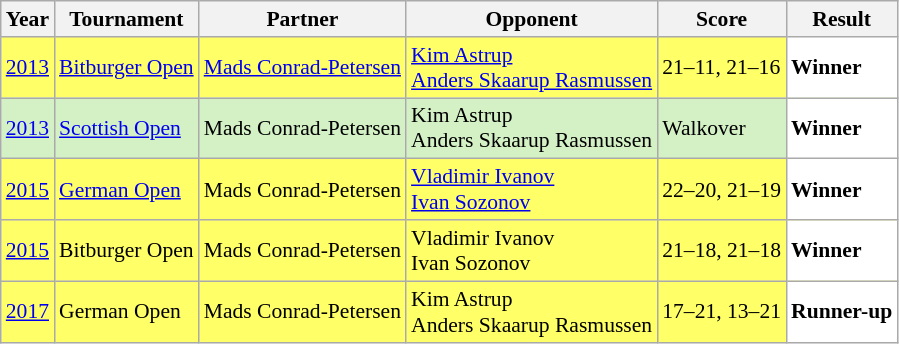<table class="sortable wikitable" style="font-size: 90%;">
<tr>
<th>Year</th>
<th>Tournament</th>
<th>Partner</th>
<th>Opponent</th>
<th>Score</th>
<th>Result</th>
</tr>
<tr style="background:#FFFF67">
<td align="center"><a href='#'>2013</a></td>
<td align="left"><a href='#'>Bitburger Open</a></td>
<td align="left"> <a href='#'>Mads Conrad-Petersen</a></td>
<td align="left"> <a href='#'>Kim Astrup</a> <br>  <a href='#'>Anders Skaarup Rasmussen</a></td>
<td align="left">21–11, 21–16</td>
<td style="text-align:left; background:white"> <strong>Winner</strong></td>
</tr>
<tr style="background:#D4F1C5">
<td align="center"><a href='#'>2013</a></td>
<td align="left"><a href='#'>Scottish Open</a></td>
<td align="left"> Mads Conrad-Petersen</td>
<td align="left"> Kim Astrup <br>  Anders Skaarup Rasmussen</td>
<td align="left">Walkover</td>
<td style="text-align:left; background:white"> <strong>Winner</strong></td>
</tr>
<tr style="background:#FFFF67">
<td align="center"><a href='#'>2015</a></td>
<td align="left"><a href='#'>German Open</a></td>
<td align="left"> Mads Conrad-Petersen</td>
<td align="left"> <a href='#'>Vladimir Ivanov</a> <br>  <a href='#'>Ivan Sozonov</a></td>
<td align="left">22–20, 21–19</td>
<td style="text-align:left; background:white"> <strong>Winner</strong></td>
</tr>
<tr style="background:#FFFF67">
<td align="center"><a href='#'>2015</a></td>
<td align="left">Bitburger Open</td>
<td align="left"> Mads Conrad-Petersen</td>
<td align="left"> Vladimir Ivanov <br>  Ivan Sozonov</td>
<td align="left">21–18, 21–18</td>
<td style="text-align:left; background:white"> <strong>Winner</strong></td>
</tr>
<tr style="background:#FFFF67">
<td align="center"><a href='#'>2017</a></td>
<td align="left">German Open</td>
<td align="left"> Mads Conrad-Petersen</td>
<td align="left"> Kim Astrup <br>  Anders Skaarup Rasmussen</td>
<td align="left">17–21, 13–21</td>
<td style="text-align:left; background:white"> <strong>Runner-up</strong></td>
</tr>
</table>
